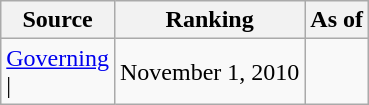<table class="wikitable" style="text-align:center">
<tr>
<th>Source</th>
<th>Ranking</th>
<th>As of</th>
</tr>
<tr>
<td align=left><a href='#'>Governing</a><br>| </td>
<td>November 1, 2010</td>
</tr>
</table>
